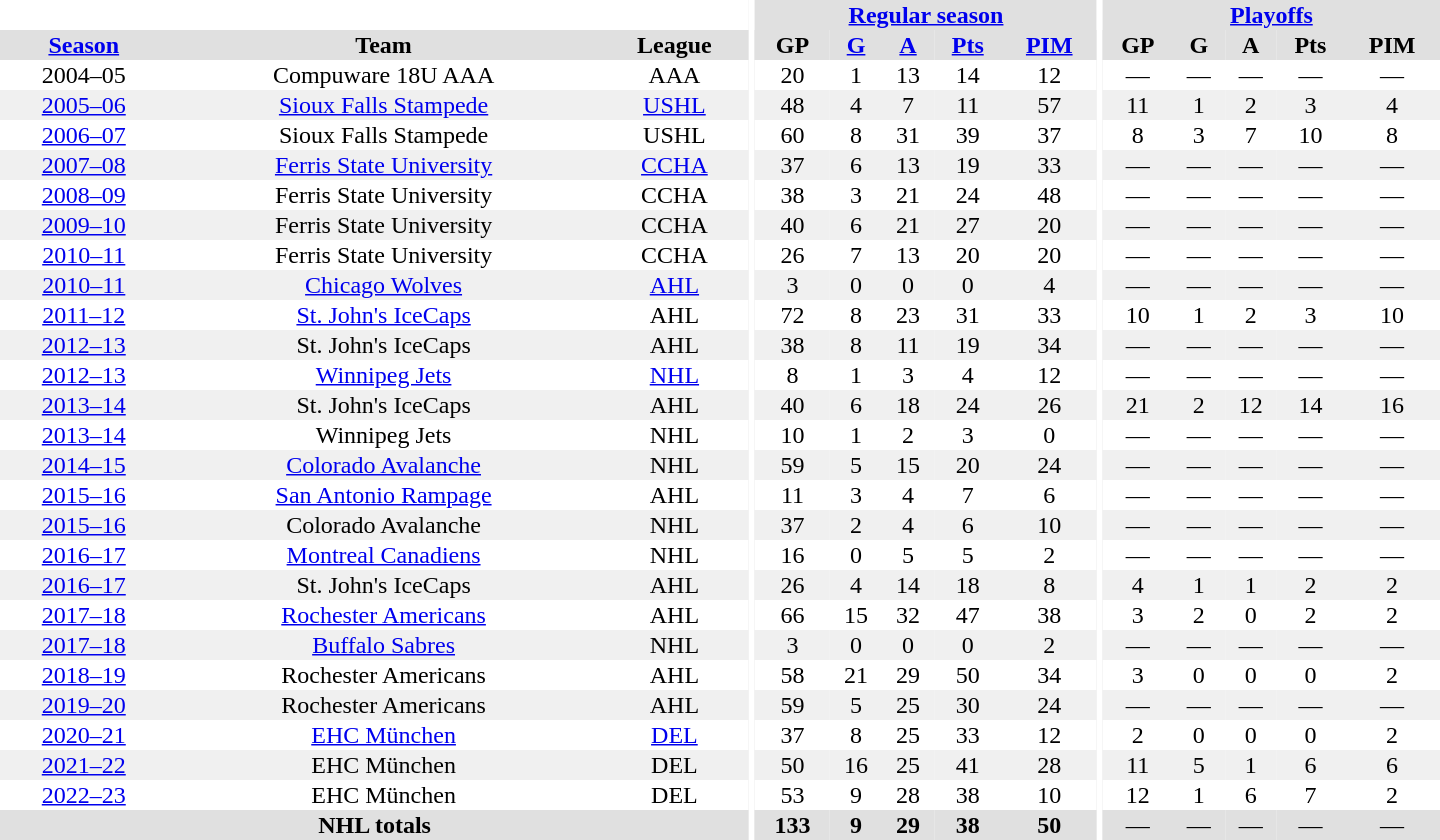<table border="0" cellpadding="1" cellspacing="0" style="text-align:center; width:60em">
<tr bgcolor="#e0e0e0">
<th colspan="3" bgcolor="#ffffff"></th>
<th rowspan="99" bgcolor="#ffffff"></th>
<th colspan="5"><a href='#'>Regular season</a></th>
<th rowspan="99" bgcolor="#ffffff"></th>
<th colspan="5"><a href='#'>Playoffs</a></th>
</tr>
<tr bgcolor="#e0e0e0">
<th><a href='#'>Season</a></th>
<th>Team</th>
<th>League</th>
<th>GP</th>
<th><a href='#'>G</a></th>
<th><a href='#'>A</a></th>
<th><a href='#'>Pts</a></th>
<th><a href='#'>PIM</a></th>
<th>GP</th>
<th>G</th>
<th>A</th>
<th>Pts</th>
<th>PIM</th>
</tr>
<tr>
<td>2004–05</td>
<td>Compuware 18U AAA</td>
<td>AAA</td>
<td>20</td>
<td>1</td>
<td>13</td>
<td>14</td>
<td>12</td>
<td>—</td>
<td>—</td>
<td>—</td>
<td>—</td>
<td>—</td>
</tr>
<tr bgcolor="#f0f0f0">
<td><a href='#'>2005–06</a></td>
<td><a href='#'>Sioux Falls Stampede</a></td>
<td><a href='#'>USHL</a></td>
<td>48</td>
<td>4</td>
<td>7</td>
<td>11</td>
<td>57</td>
<td>11</td>
<td>1</td>
<td>2</td>
<td>3</td>
<td>4</td>
</tr>
<tr>
<td><a href='#'>2006–07</a></td>
<td>Sioux Falls Stampede</td>
<td>USHL</td>
<td>60</td>
<td>8</td>
<td>31</td>
<td>39</td>
<td>37</td>
<td>8</td>
<td>3</td>
<td>7</td>
<td>10</td>
<td>8</td>
</tr>
<tr bgcolor="#f0f0f0">
<td><a href='#'>2007–08</a></td>
<td><a href='#'>Ferris State University</a></td>
<td><a href='#'>CCHA</a></td>
<td>37</td>
<td>6</td>
<td>13</td>
<td>19</td>
<td>33</td>
<td>—</td>
<td>—</td>
<td>—</td>
<td>—</td>
<td>—</td>
</tr>
<tr>
<td><a href='#'>2008–09</a></td>
<td>Ferris State University</td>
<td>CCHA</td>
<td>38</td>
<td>3</td>
<td>21</td>
<td>24</td>
<td>48</td>
<td>—</td>
<td>—</td>
<td>—</td>
<td>—</td>
<td>—</td>
</tr>
<tr bgcolor="#f0f0f0">
<td><a href='#'>2009–10</a></td>
<td>Ferris State University</td>
<td>CCHA</td>
<td>40</td>
<td>6</td>
<td>21</td>
<td>27</td>
<td>20</td>
<td>—</td>
<td>—</td>
<td>—</td>
<td>—</td>
<td>—</td>
</tr>
<tr>
<td><a href='#'>2010–11</a></td>
<td>Ferris State University</td>
<td>CCHA</td>
<td>26</td>
<td>7</td>
<td>13</td>
<td>20</td>
<td>20</td>
<td>—</td>
<td>—</td>
<td>—</td>
<td>—</td>
<td>—</td>
</tr>
<tr bgcolor="#f0f0f0">
<td><a href='#'>2010–11</a></td>
<td><a href='#'>Chicago Wolves</a></td>
<td><a href='#'>AHL</a></td>
<td>3</td>
<td>0</td>
<td>0</td>
<td>0</td>
<td>4</td>
<td>—</td>
<td>—</td>
<td>—</td>
<td>—</td>
<td>—</td>
</tr>
<tr>
<td><a href='#'>2011–12</a></td>
<td><a href='#'>St. John's IceCaps</a></td>
<td>AHL</td>
<td>72</td>
<td>8</td>
<td>23</td>
<td>31</td>
<td>33</td>
<td>10</td>
<td>1</td>
<td>2</td>
<td>3</td>
<td>10</td>
</tr>
<tr bgcolor="#f0f0f0">
<td><a href='#'>2012–13</a></td>
<td>St. John's IceCaps</td>
<td>AHL</td>
<td>38</td>
<td>8</td>
<td>11</td>
<td>19</td>
<td>34</td>
<td>—</td>
<td>—</td>
<td>—</td>
<td>—</td>
<td>—</td>
</tr>
<tr>
<td><a href='#'>2012–13</a></td>
<td><a href='#'>Winnipeg Jets</a></td>
<td><a href='#'>NHL</a></td>
<td>8</td>
<td>1</td>
<td>3</td>
<td>4</td>
<td>12</td>
<td>—</td>
<td>—</td>
<td>—</td>
<td>—</td>
<td>—</td>
</tr>
<tr bgcolor="#f0f0f0">
<td><a href='#'>2013–14</a></td>
<td>St. John's IceCaps</td>
<td>AHL</td>
<td>40</td>
<td>6</td>
<td>18</td>
<td>24</td>
<td>26</td>
<td>21</td>
<td>2</td>
<td>12</td>
<td>14</td>
<td>16</td>
</tr>
<tr>
<td><a href='#'>2013–14</a></td>
<td>Winnipeg Jets</td>
<td>NHL</td>
<td>10</td>
<td>1</td>
<td>2</td>
<td>3</td>
<td>0</td>
<td>—</td>
<td>—</td>
<td>—</td>
<td>—</td>
<td>—</td>
</tr>
<tr bgcolor="#f0f0f0">
<td><a href='#'>2014–15</a></td>
<td><a href='#'>Colorado Avalanche</a></td>
<td>NHL</td>
<td>59</td>
<td>5</td>
<td>15</td>
<td>20</td>
<td>24</td>
<td>—</td>
<td>—</td>
<td>—</td>
<td>—</td>
<td>—</td>
</tr>
<tr>
<td><a href='#'>2015–16</a></td>
<td><a href='#'>San Antonio Rampage</a></td>
<td>AHL</td>
<td>11</td>
<td>3</td>
<td>4</td>
<td>7</td>
<td>6</td>
<td>—</td>
<td>—</td>
<td>—</td>
<td>—</td>
<td>—</td>
</tr>
<tr bgcolor="#f0f0f0">
<td><a href='#'>2015–16</a></td>
<td>Colorado Avalanche</td>
<td>NHL</td>
<td>37</td>
<td>2</td>
<td>4</td>
<td>6</td>
<td>10</td>
<td>—</td>
<td>—</td>
<td>—</td>
<td>—</td>
<td>—</td>
</tr>
<tr>
<td><a href='#'>2016–17</a></td>
<td><a href='#'>Montreal Canadiens</a></td>
<td>NHL</td>
<td>16</td>
<td>0</td>
<td>5</td>
<td>5</td>
<td>2</td>
<td>—</td>
<td>—</td>
<td>—</td>
<td>—</td>
<td>—</td>
</tr>
<tr bgcolor="#f0f0f0">
<td><a href='#'>2016–17</a></td>
<td>St. John's IceCaps</td>
<td>AHL</td>
<td>26</td>
<td>4</td>
<td>14</td>
<td>18</td>
<td>8</td>
<td>4</td>
<td>1</td>
<td>1</td>
<td>2</td>
<td>2</td>
</tr>
<tr>
<td><a href='#'>2017–18</a></td>
<td><a href='#'>Rochester Americans</a></td>
<td>AHL</td>
<td>66</td>
<td>15</td>
<td>32</td>
<td>47</td>
<td>38</td>
<td>3</td>
<td>2</td>
<td>0</td>
<td>2</td>
<td>2</td>
</tr>
<tr bgcolor="#f0f0f0">
<td><a href='#'>2017–18</a></td>
<td><a href='#'>Buffalo Sabres</a></td>
<td>NHL</td>
<td>3</td>
<td>0</td>
<td>0</td>
<td>0</td>
<td>2</td>
<td>—</td>
<td>—</td>
<td>—</td>
<td>—</td>
<td>—</td>
</tr>
<tr>
<td><a href='#'>2018–19</a></td>
<td>Rochester Americans</td>
<td>AHL</td>
<td>58</td>
<td>21</td>
<td>29</td>
<td>50</td>
<td>34</td>
<td>3</td>
<td>0</td>
<td>0</td>
<td>0</td>
<td>2</td>
</tr>
<tr bgcolor="#f0f0f0">
<td><a href='#'>2019–20</a></td>
<td>Rochester Americans</td>
<td>AHL</td>
<td>59</td>
<td>5</td>
<td>25</td>
<td>30</td>
<td>24</td>
<td>—</td>
<td>—</td>
<td>—</td>
<td>—</td>
<td>—</td>
</tr>
<tr>
<td><a href='#'>2020–21</a></td>
<td><a href='#'>EHC München</a></td>
<td><a href='#'>DEL</a></td>
<td>37</td>
<td>8</td>
<td>25</td>
<td>33</td>
<td>12</td>
<td>2</td>
<td>0</td>
<td>0</td>
<td>0</td>
<td>2</td>
</tr>
<tr bgcolor="#f0f0f0">
<td><a href='#'>2021–22</a></td>
<td>EHC München</td>
<td>DEL</td>
<td>50</td>
<td>16</td>
<td>25</td>
<td>41</td>
<td>28</td>
<td>11</td>
<td>5</td>
<td>1</td>
<td>6</td>
<td>6</td>
</tr>
<tr>
<td><a href='#'>2022–23</a></td>
<td>EHC München</td>
<td>DEL</td>
<td>53</td>
<td>9</td>
<td>28</td>
<td>38</td>
<td>10</td>
<td>12</td>
<td>1</td>
<td>6</td>
<td>7</td>
<td>2</td>
</tr>
<tr bgcolor="#e0e0e0">
<th colspan="3">NHL totals</th>
<th>133</th>
<th>9</th>
<th>29</th>
<th>38</th>
<th>50</th>
<td>—</td>
<td>—</td>
<td>—</td>
<td>—</td>
<td>—</td>
</tr>
</table>
